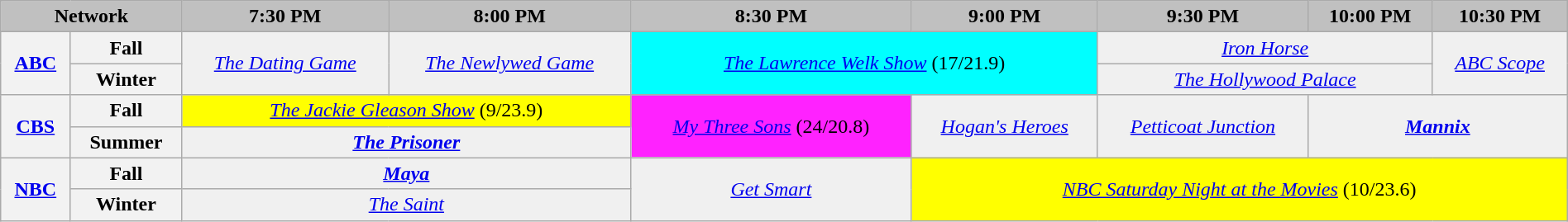<table class="wikitable" style="width:100%;margin-right:0;text-align:center">
<tr>
<th colspan="2" style="background-color:#C0C0C0;text-align:center">Network</th>
<th style="background-color:#C0C0C0;text-align:center">7:30 PM</th>
<th style="background-color:#C0C0C0;text-align:center">8:00 PM</th>
<th style="background-color:#C0C0C0;text-align:center">8:30 PM</th>
<th style="background-color:#C0C0C0;text-align:center">9:00 PM</th>
<th style="background-color:#C0C0C0;text-align:center">9:30 PM</th>
<th style="background-color:#C0C0C0;text-align:center">10:00 PM</th>
<th style="background-color:#C0C0C0;text-align:center">10:30 PM</th>
</tr>
<tr>
<th bgcolor="#C0C0C0" rowspan="2"><a href='#'>ABC</a></th>
<th>Fall</th>
<td bgcolor="#F0F0F0" rowspan="2"><em><a href='#'>The Dating Game</a></em></td>
<td bgcolor="#F0F0F0" rowspan="2"><em><a href='#'>The Newlywed Game</a></em></td>
<td bgcolor="#00FFFF" colspan="2" rowspan="2"><em><a href='#'>The Lawrence Welk Show</a></em> (17/21.9)</td>
<td bgcolor="#F0F0F0" colspan="2"><em><a href='#'>Iron Horse</a></em></td>
<td bgcolor="#F0F0F0" rowspan="2"><em><a href='#'>ABC Scope</a></em></td>
</tr>
<tr>
<th>Winter</th>
<td bgcolor="#F0F0F0" colspan="2"><em><a href='#'>The Hollywood Palace</a></em></td>
</tr>
<tr>
<th bgcolor="#C0C0C0" rowspan="2"><a href='#'>CBS</a></th>
<th>Fall</th>
<td bgcolor="#FFFF00" colspan="2"><em><a href='#'>The Jackie Gleason Show</a></em> (9/23.9)</td>
<td bgcolor="#FF22FF" rowspan="2"><em><a href='#'>My Three Sons</a></em> (24/20.8)</td>
<td bgcolor="#F0F0F0" rowspan="2"><em><a href='#'>Hogan's Heroes</a></em></td>
<td bgcolor="#F0F0F0" rowspan="2"><em><a href='#'>Petticoat Junction</a></em></td>
<td bgcolor="#F0F0F0" colspan="2" rowspan="2"><strong><em><a href='#'>Mannix</a></em></strong></td>
</tr>
<tr>
<th>Summer</th>
<td bgcolor="#F0F0F0" colspan="2"><strong><em><a href='#'>The Prisoner</a></em></strong></td>
</tr>
<tr>
<th bgcolor="#C0C0C0" rowspan="2"><a href='#'>NBC</a></th>
<th>Fall</th>
<td bgcolor="#F0F0F0" colspan="2"><strong><em><a href='#'>Maya</a></em></strong></td>
<td bgcolor="#F0F0F0" rowspan="2"><em><a href='#'>Get Smart</a></em></td>
<td bgcolor="#FFFF00" colspan="4" rowspan="2"><em><a href='#'>NBC Saturday Night at the Movies</a></em> (10/23.6)</td>
</tr>
<tr>
<th>Winter</th>
<td bgcolor="#F0F0F0" colspan="2"><em><a href='#'>The Saint</a></em></td>
</tr>
</table>
